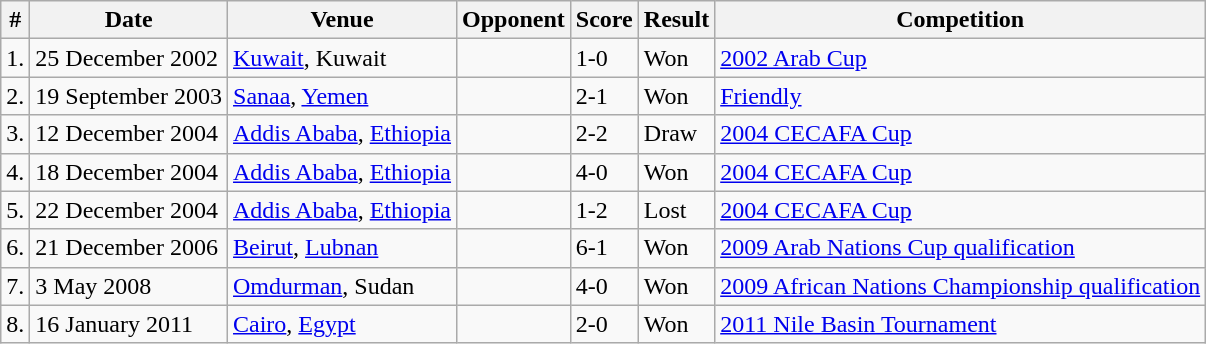<table class="wikitable">
<tr>
<th>#</th>
<th>Date</th>
<th>Venue</th>
<th>Opponent</th>
<th>Score</th>
<th>Result</th>
<th>Competition</th>
</tr>
<tr>
<td>1.</td>
<td>25 December 2002</td>
<td><a href='#'>Kuwait</a>, Kuwait</td>
<td></td>
<td>1-0</td>
<td>Won</td>
<td><a href='#'>2002 Arab Cup</a></td>
</tr>
<tr>
<td>2.</td>
<td>19 September 2003</td>
<td><a href='#'>Sanaa</a>, <a href='#'>Yemen</a></td>
<td></td>
<td>2-1</td>
<td>Won</td>
<td><a href='#'>Friendly</a></td>
</tr>
<tr>
<td>3.</td>
<td>12 December 2004</td>
<td><a href='#'>Addis Ababa</a>, <a href='#'>Ethiopia</a></td>
<td></td>
<td>2-2</td>
<td>Draw</td>
<td><a href='#'>2004 CECAFA Cup</a></td>
</tr>
<tr>
<td>4.</td>
<td>18 December 2004</td>
<td><a href='#'>Addis Ababa</a>, <a href='#'>Ethiopia</a></td>
<td></td>
<td>4-0</td>
<td>Won</td>
<td><a href='#'>2004 CECAFA Cup</a></td>
</tr>
<tr>
<td>5.</td>
<td>22 December 2004</td>
<td><a href='#'>Addis Ababa</a>, <a href='#'>Ethiopia</a></td>
<td></td>
<td>1-2</td>
<td>Lost</td>
<td><a href='#'>2004 CECAFA Cup</a></td>
</tr>
<tr>
<td>6.</td>
<td>21 December 2006</td>
<td><a href='#'>Beirut</a>, <a href='#'>Lubnan</a></td>
<td></td>
<td>6-1</td>
<td>Won</td>
<td><a href='#'>2009 Arab Nations Cup qualification</a></td>
</tr>
<tr>
<td>7.</td>
<td>3 May 2008</td>
<td><a href='#'>Omdurman</a>, Sudan</td>
<td></td>
<td>4-0</td>
<td>Won</td>
<td><a href='#'>2009 African Nations Championship qualification</a></td>
</tr>
<tr>
<td>8.</td>
<td>16 January 2011</td>
<td><a href='#'>Cairo</a>, <a href='#'>Egypt</a></td>
<td></td>
<td>2-0</td>
<td>Won</td>
<td><a href='#'>2011 Nile Basin Tournament</a></td>
</tr>
</table>
